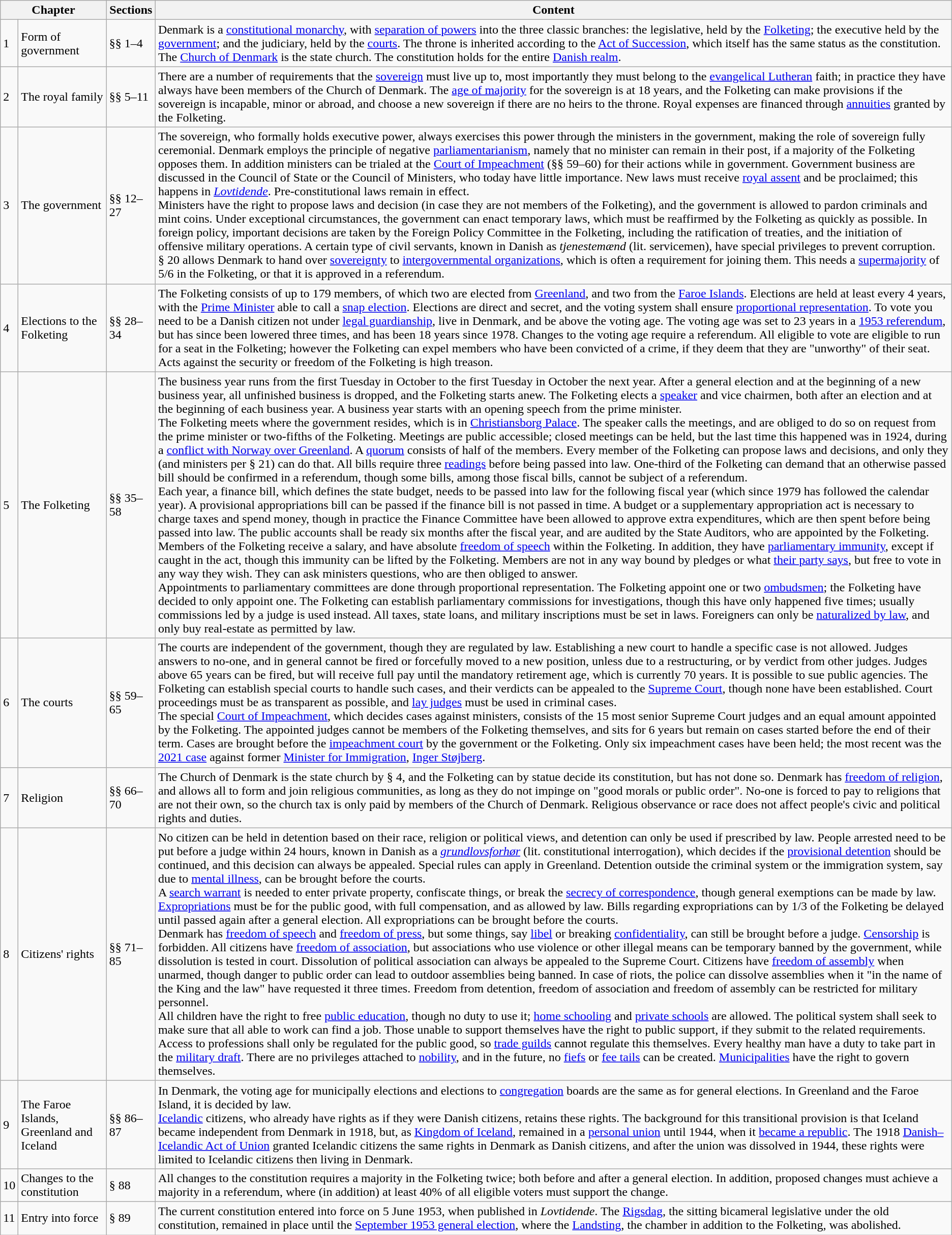<table class="wikitable">
<tr>
<th colspan="2">Chapter</th>
<th>Sections</th>
<th>Content</th>
</tr>
<tr>
<td>1</td>
<td>Form of government</td>
<td>§§ 1–4</td>
<td>Denmark is a <a href='#'>constitutional monarchy</a>, with <a href='#'>separation of powers</a> into the three classic branches: the legislative, held by the <a href='#'>Folketing</a>; the executive held by the <a href='#'>government</a>; and the judiciary, held by the <a href='#'>courts</a>. The throne is inherited according to the <a href='#'>Act of Succession</a>, which itself has the same status as the constitution. The <a href='#'>Church of Denmark</a> is the state church. The constitution holds for the entire <a href='#'>Danish realm</a>.</td>
</tr>
<tr>
<td>2</td>
<td>The royal family</td>
<td>§§ 5–11</td>
<td>There are a number of requirements that the <a href='#'>sovereign</a> must live up to, most importantly they must belong to the <a href='#'>evangelical Lutheran</a> faith; in practice they have always have been members of the Church of Denmark. The <a href='#'>age of majority</a> for the sovereign is at 18 years, and the Folketing can make provisions if the sovereign is incapable, minor or abroad, and choose a new sovereign if there are no heirs to the throne. Royal expenses are financed through <a href='#'>annuities</a> granted by the Folketing.</td>
</tr>
<tr>
<td>3</td>
<td>The government</td>
<td>§§ 12–27</td>
<td>The sovereign, who formally holds executive power, always exercises this power through the ministers in the government, making the role of sovereign fully ceremonial. Denmark employs the principle of negative <a href='#'>parliamentarianism</a>, namely that no minister can remain in their post, if a majority of the Folketing opposes them. In addition ministers can be trialed at the <a href='#'>Court of Impeachment</a> (§§ 59–60) for their actions while in government. Government business are discussed in the Council of State or the Council of Ministers, who today have little importance. New laws must receive <a href='#'>royal assent</a> and be proclaimed; this happens in <em><a href='#'>Lovtidende</a></em>. Pre-constitutional laws remain in effect.<br>Ministers have the right to propose laws and decision (in case they are not members of the Folketing), and the government is allowed to pardon criminals and mint coins. Under exceptional circumstances, the government can enact temporary laws, which must be reaffirmed by the Folketing as quickly as possible. In foreign policy, important decisions are taken by the Foreign Policy Committee in the Folketing, including the ratification of treaties, and the initiation of offensive military operations. A certain type of civil servants, known in Danish as <em>tjenestemænd</em> (lit. servicemen), have special privileges to prevent corruption.<br>§ 20 allows Denmark to hand over <a href='#'>sovereignty</a> to <a href='#'>intergovernmental organizations</a>, which is often a requirement for joining them. This needs a <a href='#'>supermajority</a> of 5/6 in the Folketing, or that it is approved in a referendum.</td>
</tr>
<tr>
<td>4</td>
<td>Elections to the Folketing</td>
<td>§§ 28–34</td>
<td>The Folketing consists of up to 179 members, of which two are elected from <a href='#'>Greenland</a>, and two from the <a href='#'>Faroe Islands</a>. Elections are held at least every 4 years, with the <a href='#'>Prime Minister</a> able to call a <a href='#'>snap election</a>. Elections are direct and secret, and the voting system shall ensure <a href='#'>proportional representation</a>. To vote you need to be a Danish citizen not under <a href='#'>legal guardianship</a>, live in Denmark, and be above the voting age. The voting age was set to 23 years in a <a href='#'>1953 referendum</a>, but has since been lowered three times, and has been 18 years since 1978. Changes to the voting age require a referendum. All eligible to vote are eligible to run for a seat in the Folketing; however the Folketing can expel members who have been convicted of a crime, if they deem that they are "unworthy" of their seat. Acts against the security or freedom of the Folketing is high treason.</td>
</tr>
<tr>
<td>5</td>
<td>The Folketing</td>
<td>§§ 35–58</td>
<td>The business year runs from the first Tuesday in October to the first Tuesday in October the next year. After a general election and at the beginning of a new business year, all unfinished business is dropped, and the Folketing starts anew. The Folketing elects a <a href='#'>speaker</a> and vice chairmen, both after an election and at the beginning of each business year. A business year starts with an opening speech from the prime minister.<br>The Folketing meets where the government resides, which is in <a href='#'>Christiansborg Palace</a>. The speaker calls the meetings, and are obliged to do so on request from the prime minister or two-fifths of the Folketing. Meetings are public accessible; closed meetings can be held, but the last time this happened was in 1924, during a <a href='#'>conflict with Norway over Greenland</a>. A <a href='#'>quorum</a> consists of half of the members. Every member of the Folketing can propose laws and decisions, and only they (and ministers per § 21) can do that. All bills require three <a href='#'>readings</a> before being passed into law. One-third of the Folketing can demand that an otherwise passed bill should be confirmed in a referendum, though some bills, among those fiscal bills, cannot be subject of a referendum.<br>Each year, a finance bill, which defines the state budget, needs to be passed into law for the following fiscal year (which since 1979 has followed the calendar year). A provisional appropriations bill can be passed if the finance bill is not passed in time. A budget or a supplementary appropriation act is necessary to charge taxes and spend money, though in practice the Finance Committee have been allowed to approve extra expenditures, which are then spent before being passed into law. The public accounts shall be ready six months after the fiscal year, and are audited by the State Auditors, who are appointed by the Folketing.<br>Members of the Folketing receive a salary, and have absolute <a href='#'>freedom of speech</a> within the Folketing. In addition, they have <a href='#'>parliamentary immunity</a>, except if caught in the act, though this immunity can be lifted by the Folketing. Members are not in any way bound by pledges or what <a href='#'>their party says</a>, but free to vote in any way they wish. They can ask ministers questions, who are then obliged to answer.<br>Appointments to parliamentary committees are done through proportional representation. The Folketing appoint one or two <a href='#'>ombudsmen</a>; the Folketing have decided to only appoint one. The Folketing can establish parliamentary commissions for investigations, though this have only happened five times; usually commissions led by a judge is used instead. All taxes, state loans, and military inscriptions must be set in laws. Foreigners can only be <a href='#'>naturalized by law</a>, and only buy real-estate as permitted by law.</td>
</tr>
<tr>
<td>6</td>
<td>The courts</td>
<td>§§ 59–65</td>
<td>The courts are independent of the government, though they are regulated by law. Establishing a new court to handle a specific case is not allowed. Judges answers to no-one, and in general cannot be fired or forcefully moved to a new position, unless due to a restructuring, or by verdict from other judges. Judges above 65 years can be fired, but will receive full pay until the mandatory retirement age, which is currently 70 years. It is possible to sue public agencies. The Folketing can establish special courts to handle such cases, and their verdicts can be appealed to the <a href='#'>Supreme Court</a>, though none have been established. Court proceedings must be as transparent as possible, and <a href='#'>lay judges</a> must be used in criminal cases.<br>The special <a href='#'>Court of Impeachment</a>, which decides cases against ministers, consists of the 15 most senior Supreme Court judges and an equal amount appointed by the Folketing. The appointed judges cannot be members of the Folketing themselves, and sits for 6 years but remain on cases started before the end of their term. Cases are brought before the <a href='#'>impeachment court</a> by the government or the Folketing. Only six impeachment cases have been held; the most recent  was the <a href='#'>2021 case</a> against former <a href='#'>Minister for Immigration</a>, <a href='#'>Inger Støjberg</a>.</td>
</tr>
<tr>
<td>7</td>
<td>Religion</td>
<td>§§ 66–70</td>
<td>The Church of Denmark is the state church by § 4, and the Folketing can by statue decide its constitution, but has not done so. Denmark has <a href='#'>freedom of religion</a>, and allows all to form and join religious communities, as long as they do not impinge on "good morals or public order". No-one is forced to pay to religions that are not their own, so the church tax is only paid by members of the Church of Denmark. Religious observance or race does not affect people's civic and political rights and duties.</td>
</tr>
<tr>
<td>8</td>
<td>Citizens' rights</td>
<td>§§ 71–85</td>
<td>No citizen can be held in detention based on their race, religion or political views, and detention can only be used if prescribed by law. People arrested need to be put before a judge within 24 hours, known in Danish as a <em><a href='#'>grundlovsforhør</a></em> (lit. constitutional interrogation), which decides if the <a href='#'>provisional detention</a> should be continued, and this decision can always be appealed. Special rules can apply in Greenland. Detention outside the criminal system or the immigration system, say due to <a href='#'>mental illness</a>, can be brought before the courts.<br>A <a href='#'>search warrant</a> is needed to enter private property, confiscate things, or break the <a href='#'>secrecy of correspondence</a>, though general exemptions can be made by law. <a href='#'>Expropriations</a> must be for the public good, with full compensation, and as allowed by law. Bills regarding expropriations can by 1/3 of the Folketing be delayed until passed again after a general election. All expropriations can be brought before the courts.<br>Denmark has <a href='#'>freedom of speech</a> and <a href='#'>freedom of press</a>, but some things, say <a href='#'>libel</a> or breaking <a href='#'>confidentiality</a>, can still be brought before a judge. <a href='#'>Censorship</a> is forbidden. All citizens have <a href='#'>freedom of association</a>, but associations who use violence or other illegal means can be temporary banned by the government, while dissolution is tested in court. Dissolution of political association can always be appealed to the Supreme Court. Citizens have <a href='#'>freedom of assembly</a> when unarmed, though danger to public order can lead to outdoor assemblies being banned. In case of riots, the police can dissolve assemblies when it "in the name of the King and the law" have requested it three times. Freedom from detention, freedom of association and freedom of assembly can be restricted for military personnel.<br>All children have the right to free <a href='#'>public education</a>, though no duty to use it; <a href='#'>home schooling</a> and <a href='#'>private schools</a> are allowed. The political system shall seek to make sure that all able to work can find a job. Those unable to support themselves have the right to public support, if they submit to the related requirements. Access to professions shall only be regulated for the public good, so <a href='#'>trade guilds</a> cannot regulate this themselves. Every healthy man have a duty to take part in the <a href='#'>military draft</a>. There are no privileges attached to <a href='#'>nobility</a>, and in the future, no <a href='#'>fiefs</a> or <a href='#'>fee tails</a> can be created. <a href='#'>Municipalities</a> have the right to govern themselves.</td>
</tr>
<tr>
<td>9</td>
<td>The Faroe Islands, Greenland and Iceland</td>
<td>§§ 86–87</td>
<td>In Denmark, the voting age for municipally elections and elections to <a href='#'>congregation</a> boards are the same as for general elections. In Greenland and the Faroe Island, it is decided by law.<br><a href='#'>Icelandic</a> citizens, who already have rights as if they were Danish citizens, retains these rights. The background for this transitional provision is that Iceland became independent from Denmark in 1918, but, as <a href='#'>Kingdom of Iceland</a>, remained in a <a href='#'>personal union</a> until 1944, when it <a href='#'>became a republic</a>. The 1918 <a href='#'>Danish–Icelandic Act of Union</a> granted Icelandic citizens the same rights in Denmark as Danish citizens, and after the union was dissolved in 1944, these rights were limited to Icelandic citizens then living in Denmark.</td>
</tr>
<tr>
<td>10</td>
<td>Changes to the constitution</td>
<td>§ 88</td>
<td>All changes to the constitution requires a majority in the Folketing twice; both before and after a general election. In addition, proposed changes must achieve a majority in a referendum, where (in addition) at least 40% of all eligible voters must support the change.</td>
</tr>
<tr>
<td>11</td>
<td>Entry into force</td>
<td>§ 89</td>
<td>The current constitution entered into force on 5 June 1953, when published in <em>Lovtidende</em>. The <a href='#'>Rigsdag</a>, the sitting bicameral legislative under the old constitution, remained in place until the <a href='#'>September 1953 general election</a>, where the <a href='#'>Landsting</a>, the chamber in addition to the Folketing, was abolished.</td>
</tr>
</table>
